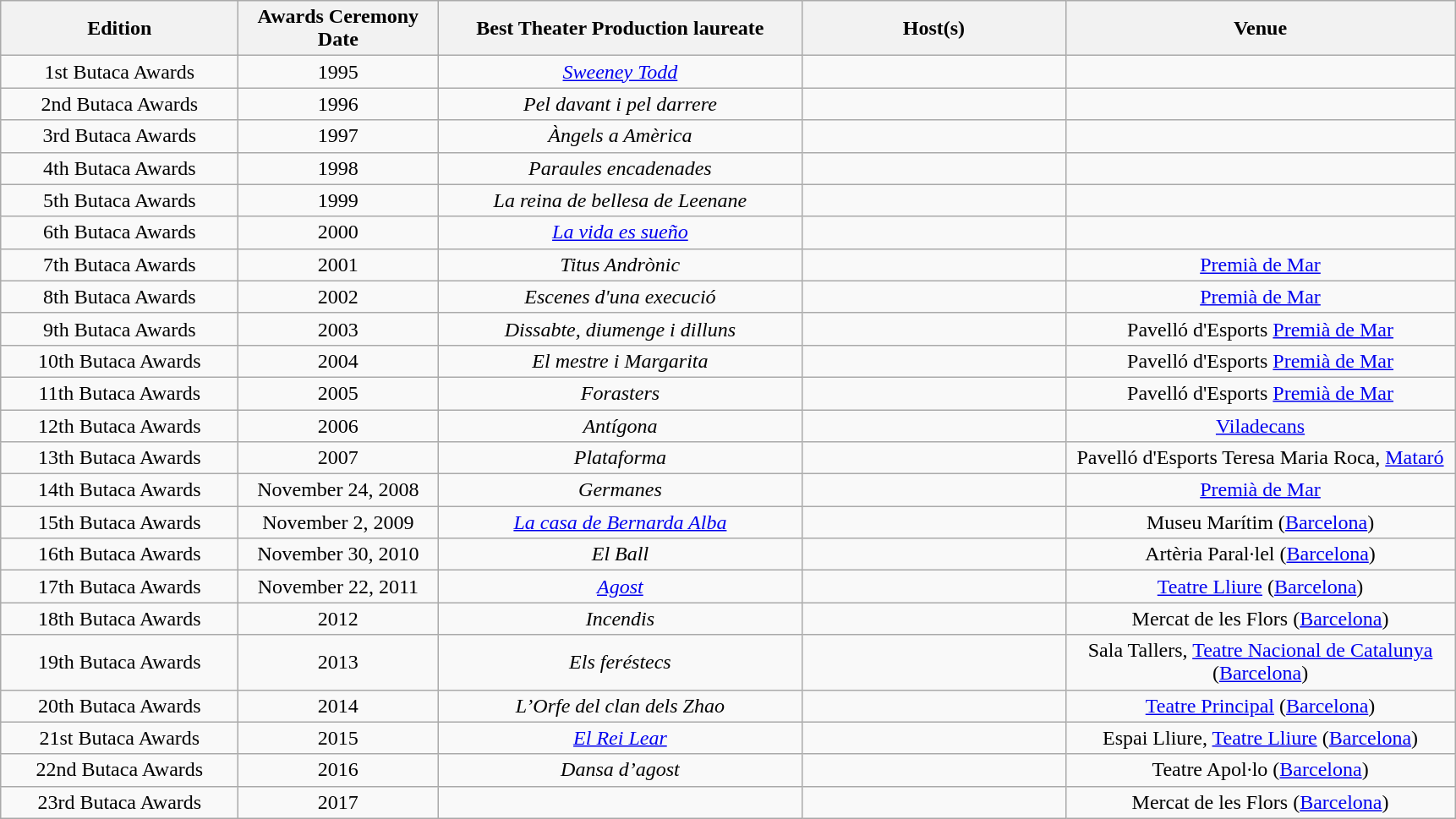<table class="sortable wikitable" style="text-align: center">
<tr>
<th style="width:180px;">Edition</th>
<th style="width:150px;">Awards Ceremony Date</th>
<th style="width:280px;">Best Theater Production laureate</th>
<th style="width:200px;">Host(s)</th>
<th style="width:300px;">Venue</th>
</tr>
<tr>
<td>1st Butaca Awards</td>
<td>1995</td>
<td><em><a href='#'>Sweeney Todd</a></em></td>
<td></td>
<td></td>
</tr>
<tr>
<td>2nd Butaca Awards</td>
<td>1996</td>
<td><em>Pel davant i pel darrere</em></td>
<td></td>
<td></td>
</tr>
<tr>
<td>3rd Butaca Awards</td>
<td>1997</td>
<td><em>Àngels a Amèrica</em></td>
<td></td>
<td></td>
</tr>
<tr>
<td>4th Butaca Awards</td>
<td>1998</td>
<td><em>Paraules encadenades</em></td>
<td></td>
<td></td>
</tr>
<tr>
<td>5th Butaca Awards</td>
<td>1999</td>
<td><em>La reina de bellesa de Leenane</em></td>
<td></td>
<td></td>
</tr>
<tr>
<td>6th Butaca Awards</td>
<td>2000</td>
<td><em><a href='#'>La vida es sueño</a></em></td>
<td></td>
<td></td>
</tr>
<tr>
<td>7th Butaca Awards</td>
<td>2001</td>
<td><em>Titus Andrònic</em> </td>
<td></td>
<td><a href='#'>Premià de Mar</a></td>
</tr>
<tr>
<td>8th Butaca Awards</td>
<td>2002</td>
<td><em>Escenes d'una execució</em> </td>
<td></td>
<td><a href='#'>Premià de Mar</a></td>
</tr>
<tr>
<td>9th Butaca Awards</td>
<td>2003</td>
<td><em>Dissabte, diumenge i dilluns</em> </td>
<td></td>
<td>Pavelló d'Esports <a href='#'>Premià de Mar</a></td>
</tr>
<tr>
<td>10th Butaca Awards</td>
<td>2004</td>
<td><em>El mestre i Margarita</em> </td>
<td></td>
<td>Pavelló d'Esports <a href='#'>Premià de Mar</a></td>
</tr>
<tr>
<td>11th Butaca Awards</td>
<td>2005</td>
<td><em>Forasters</em> </td>
<td></td>
<td>Pavelló d'Esports <a href='#'>Premià de Mar</a></td>
</tr>
<tr>
<td>12th Butaca Awards</td>
<td>2006</td>
<td><em>Antígona</em> </td>
<td></td>
<td><a href='#'>Viladecans</a></td>
</tr>
<tr>
<td>13th Butaca Awards</td>
<td>2007</td>
<td><em>Plataforma</em> </td>
<td></td>
<td>Pavelló d'Esports Teresa Maria Roca, <a href='#'>Mataró</a></td>
</tr>
<tr>
<td>14th Butaca Awards</td>
<td>November 24, 2008</td>
<td><em>Germanes</em> </td>
<td></td>
<td><a href='#'>Premià de Mar</a></td>
</tr>
<tr>
<td>15th Butaca Awards</td>
<td>November 2, 2009</td>
<td><em><a href='#'>La casa de Bernarda Alba</a></em> </td>
<td></td>
<td>Museu Marítim (<a href='#'>Barcelona</a>)</td>
</tr>
<tr>
<td>16th Butaca Awards</td>
<td>November 30, 2010</td>
<td><em>El Ball </em></td>
<td> </td>
<td>Artèria Paral·lel (<a href='#'>Barcelona</a>)</td>
</tr>
<tr>
<td>17th Butaca Awards</td>
<td>November 22, 2011</td>
<td><em><a href='#'>Agost</a></em> </td>
<td></td>
<td><a href='#'>Teatre Lliure</a> (<a href='#'>Barcelona</a>)</td>
</tr>
<tr>
<td>18th Butaca Awards</td>
<td>2012</td>
<td><em>Incendis</em> </td>
<td></td>
<td>Mercat de les Flors (<a href='#'>Barcelona</a>)</td>
</tr>
<tr>
<td>19th Butaca Awards</td>
<td>2013</td>
<td><em>Els feréstecs</em> </td>
<td></td>
<td>Sala Tallers, <a href='#'>Teatre Nacional de Catalunya</a><br>(<a href='#'>Barcelona</a>)</td>
</tr>
<tr>
<td>20th Butaca Awards</td>
<td>2014</td>
<td><em>L’Orfe del clan dels Zhao</em> </td>
<td></td>
<td><a href='#'>Teatre Principal</a> (<a href='#'>Barcelona</a>)</td>
</tr>
<tr>
<td>21st Butaca Awards</td>
<td>2015</td>
<td><em><a href='#'>El Rei Lear</a></em></td>
<td></td>
<td>Espai Lliure, <a href='#'>Teatre Lliure</a> (<a href='#'>Barcelona</a>)</td>
</tr>
<tr>
<td>22nd Butaca Awards</td>
<td>2016</td>
<td><em>Dansa d’agost</em></td>
<td></td>
<td>Teatre Apol·lo (<a href='#'>Barcelona</a>)</td>
</tr>
<tr>
<td>23rd Butaca Awards</td>
<td>2017</td>
<td></td>
<td></td>
<td>Mercat de les Flors (<a href='#'>Barcelona</a>)</td>
</tr>
</table>
